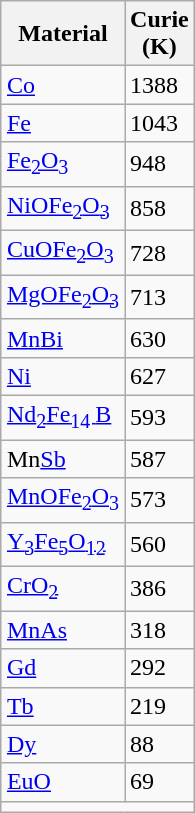<table class="wikitable" style="float:right;margin:0 0 1em 1em;">
<tr>
<th>Material</th>
<th>Curie <br> (K)</th>
</tr>
<tr>
<td><a href='#'>Co</a></td>
<td>1388</td>
</tr>
<tr>
<td><a href='#'>Fe</a></td>
<td>1043</td>
</tr>
<tr>
<td><a href='#'>Fe<sub>2</sub>O<sub>3</sub></a></td>
<td>948</td>
</tr>
<tr>
<td><a href='#'>NiOFe<sub>2</sub>O<sub>3</sub></a></td>
<td>858</td>
</tr>
<tr>
<td><a href='#'>CuOFe<sub>2</sub>O<sub>3</sub></a></td>
<td>728</td>
</tr>
<tr>
<td><a href='#'>MgOFe<sub>2</sub>O<sub>3</sub></a></td>
<td>713</td>
</tr>
<tr>
<td><a href='#'>MnBi</a></td>
<td>630</td>
</tr>
<tr>
<td><a href='#'>Ni</a></td>
<td>627</td>
</tr>
<tr>
<td><a href='#'>Nd<sub>2</sub>Fe<sub>14 </sub>B</a></td>
<td>593</td>
</tr>
<tr>
<td>Mn<a href='#'>Sb</a></td>
<td>587</td>
</tr>
<tr>
<td><a href='#'>MnOFe<sub>2</sub>O<sub>3</sub></a></td>
<td>573</td>
</tr>
<tr>
<td><a href='#'>Y<sub>3</sub>Fe<sub>5</sub>O<sub>12</sub></a></td>
<td>560</td>
</tr>
<tr>
<td><a href='#'>CrO<sub>2</sub></a></td>
<td>386</td>
</tr>
<tr>
<td><a href='#'>MnAs</a></td>
<td>318</td>
</tr>
<tr>
<td><a href='#'>Gd</a></td>
<td>292</td>
</tr>
<tr>
<td><a href='#'>Tb</a></td>
<td>219</td>
</tr>
<tr>
<td><a href='#'>Dy</a></td>
<td>88</td>
</tr>
<tr>
<td><a href='#'>EuO</a></td>
<td>69<br></td>
</tr>
<tr>
<td colspan=2></td>
</tr>
</table>
